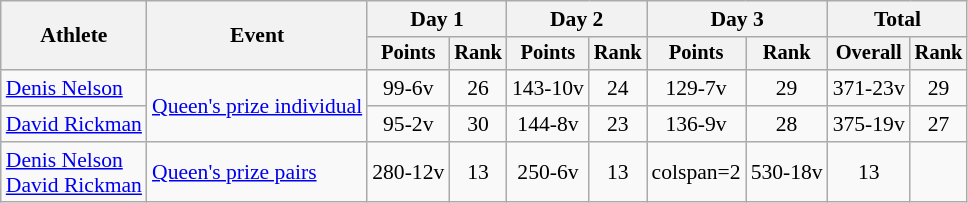<table class="wikitable" style="font-size:90%">
<tr>
<th rowspan=2>Athlete</th>
<th rowspan=2>Event</th>
<th colspan=2>Day 1</th>
<th colspan=2>Day 2</th>
<th colspan=2>Day 3</th>
<th colspan=2>Total</th>
</tr>
<tr style="font-size:95%">
<th>Points</th>
<th>Rank</th>
<th>Points</th>
<th>Rank</th>
<th>Points</th>
<th>Rank</th>
<th>Overall</th>
<th>Rank</th>
</tr>
<tr align=center>
<td align=left><a href='#'>Denis Nelson</a></td>
<td align=left rowspan=2><a href='#'>Queen's prize individual</a></td>
<td>99-6v</td>
<td>26</td>
<td>143-10v</td>
<td>24</td>
<td>129-7v</td>
<td>29</td>
<td>371-23v</td>
<td>29</td>
</tr>
<tr align=center>
<td align=left><a href='#'>David Rickman</a></td>
<td>95-2v</td>
<td>30</td>
<td>144-8v</td>
<td>23</td>
<td>136-9v</td>
<td>28</td>
<td>375-19v</td>
<td>27</td>
</tr>
<tr align=center>
<td align=left><a href='#'>Denis Nelson</a><br><a href='#'>David Rickman</a></td>
<td align=left><a href='#'>Queen's prize pairs</a></td>
<td>280-12v</td>
<td>13</td>
<td>250-6v</td>
<td>13</td>
<td>colspan=2 </td>
<td>530-18v</td>
<td>13</td>
</tr>
</table>
